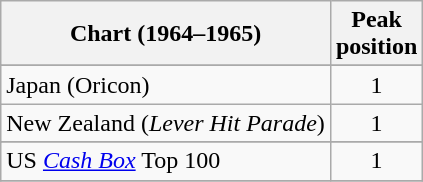<table class="wikitable sortable">
<tr>
<th align="left">Chart (1964–1965)</th>
<th align="left">Peak<br>position</th>
</tr>
<tr>
</tr>
<tr>
<td align="left">Japan (Oricon)</td>
<td align="center">1</td>
</tr>
<tr>
<td align="left">New Zealand (<em>Lever Hit Parade</em>)</td>
<td align="center">1</td>
</tr>
<tr>
</tr>
<tr>
</tr>
<tr>
<td>US <a href='#'><em>Cash Box</em></a> Top 100</td>
<td align="center">1</td>
</tr>
<tr>
</tr>
</table>
